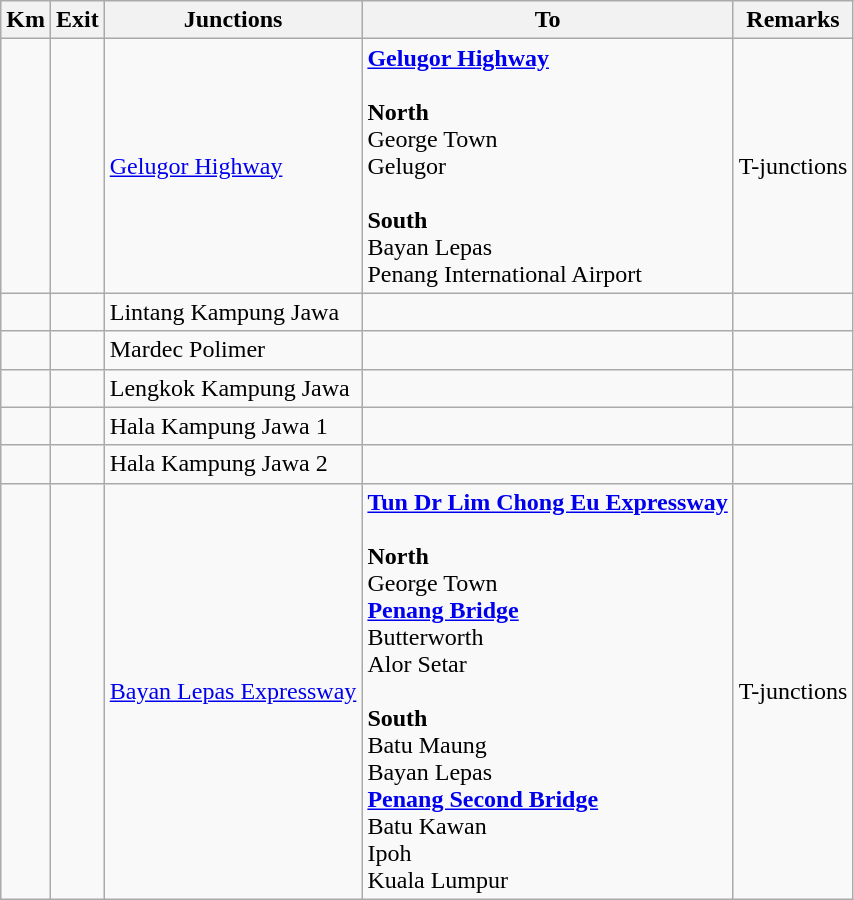<table class="wikitable">
<tr>
<th>Km</th>
<th>Exit</th>
<th>Junctions</th>
<th>To</th>
<th>Remarks</th>
</tr>
<tr>
<td></td>
<td></td>
<td><a href='#'>Gelugor Highway</a></td>
<td> <strong><a href='#'>Gelugor Highway</a></strong><br><br><strong>North</strong><br>George Town<br>Gelugor<br><br><strong>South</strong><br>Bayan Lepas<br>Penang International Airport </td>
<td>T-junctions</td>
</tr>
<tr>
<td></td>
<td></td>
<td>Lintang Kampung Jawa</td>
<td></td>
<td></td>
</tr>
<tr>
<td></td>
<td></td>
<td>Mardec Polimer</td>
<td></td>
<td></td>
</tr>
<tr>
<td></td>
<td></td>
<td>Lengkok Kampung Jawa</td>
<td></td>
<td></td>
</tr>
<tr>
<td></td>
<td></td>
<td>Hala Kampung Jawa 1</td>
<td></td>
<td></td>
</tr>
<tr>
<td></td>
<td></td>
<td>Hala Kampung Jawa 2</td>
<td></td>
<td></td>
</tr>
<tr>
<td></td>
<td></td>
<td><a href='#'>Bayan Lepas Expressway</a></td>
<td> <strong><a href='#'>Tun Dr Lim Chong Eu Expressway</a></strong><br><br><strong>North</strong><br>George Town<br> <strong><a href='#'>Penang Bridge</a></strong><br>Butterworth<br>Alor Setar<br><br><strong>South</strong><br>Batu Maung<br>Bayan Lepas<br> <strong><a href='#'>Penang Second Bridge</a></strong><br>Batu Kawan<br>Ipoh<br>Kuala Lumpur</td>
<td>T-junctions</td>
</tr>
</table>
